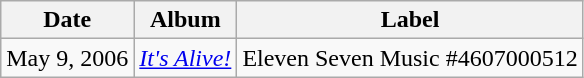<table class="wikitable">
<tr>
<th>Date</th>
<th>Album</th>
<th>Label</th>
</tr>
<tr>
<td>May 9, 2006</td>
<td><em><a href='#'>It's Alive!</a></em></td>
<td>Eleven Seven Music #4607000512</td>
</tr>
</table>
